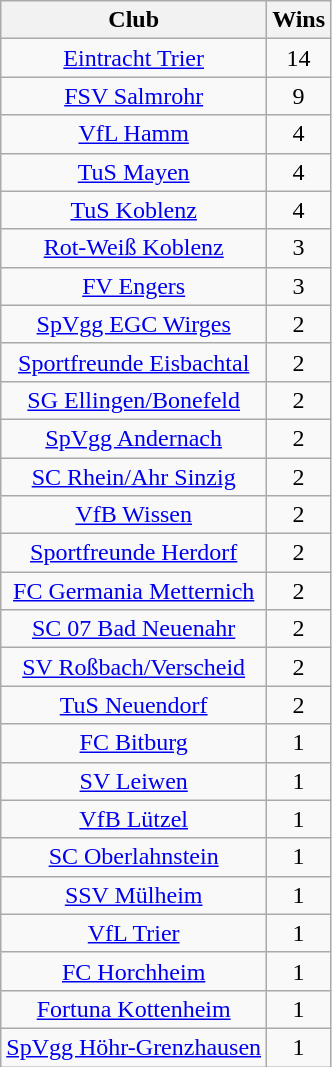<table class="wikitable">
<tr>
<th>Club</th>
<th>Wins</th>
</tr>
<tr align="center">
<td><a href='#'>Eintracht Trier</a></td>
<td>14</td>
</tr>
<tr align="center">
<td><a href='#'>FSV Salmrohr</a></td>
<td>9</td>
</tr>
<tr align="center">
<td><a href='#'>VfL Hamm</a></td>
<td>4</td>
</tr>
<tr align="center">
<td><a href='#'>TuS Mayen</a></td>
<td>4</td>
</tr>
<tr align="center">
<td><a href='#'>TuS Koblenz</a></td>
<td>4</td>
</tr>
<tr align="center">
<td><a href='#'>Rot-Weiß Koblenz</a></td>
<td>3</td>
</tr>
<tr align="center">
<td><a href='#'>FV Engers</a></td>
<td>3</td>
</tr>
<tr align="center">
<td><a href='#'>SpVgg EGC Wirges</a></td>
<td>2</td>
</tr>
<tr align="center">
<td><a href='#'>Sportfreunde Eisbachtal</a></td>
<td>2</td>
</tr>
<tr align="center">
<td><a href='#'>SG Ellingen/Bonefeld</a></td>
<td>2</td>
</tr>
<tr align="center">
<td><a href='#'>SpVgg Andernach</a></td>
<td>2</td>
</tr>
<tr align="center">
<td><a href='#'>SC Rhein/Ahr Sinzig</a></td>
<td>2</td>
</tr>
<tr align="center">
<td><a href='#'>VfB Wissen</a></td>
<td>2</td>
</tr>
<tr align="center">
<td><a href='#'>Sportfreunde Herdorf</a></td>
<td>2</td>
</tr>
<tr align="center">
<td><a href='#'>FC Germania Metternich</a></td>
<td>2</td>
</tr>
<tr align="center">
<td><a href='#'>SC 07 Bad Neuenahr</a></td>
<td>2</td>
</tr>
<tr align="center">
<td><a href='#'>SV Roßbach/Verscheid</a></td>
<td>2</td>
</tr>
<tr align="center">
<td><a href='#'>TuS Neuendorf</a></td>
<td>2</td>
</tr>
<tr align="center">
<td><a href='#'>FC Bitburg</a></td>
<td>1</td>
</tr>
<tr align="center">
<td><a href='#'>SV Leiwen</a></td>
<td>1</td>
</tr>
<tr align="center">
<td><a href='#'>VfB Lützel</a></td>
<td>1</td>
</tr>
<tr align="center">
<td><a href='#'>SC Oberlahnstein</a></td>
<td>1</td>
</tr>
<tr align="center">
<td><a href='#'>SSV Mülheim</a></td>
<td>1</td>
</tr>
<tr align="center">
<td><a href='#'>VfL Trier</a></td>
<td>1</td>
</tr>
<tr align="center">
<td><a href='#'>FC Horchheim</a></td>
<td>1</td>
</tr>
<tr align="center">
<td><a href='#'>Fortuna Kottenheim</a></td>
<td>1</td>
</tr>
<tr align="center">
<td><a href='#'>SpVgg Höhr-Grenzhausen</a></td>
<td>1</td>
</tr>
</table>
